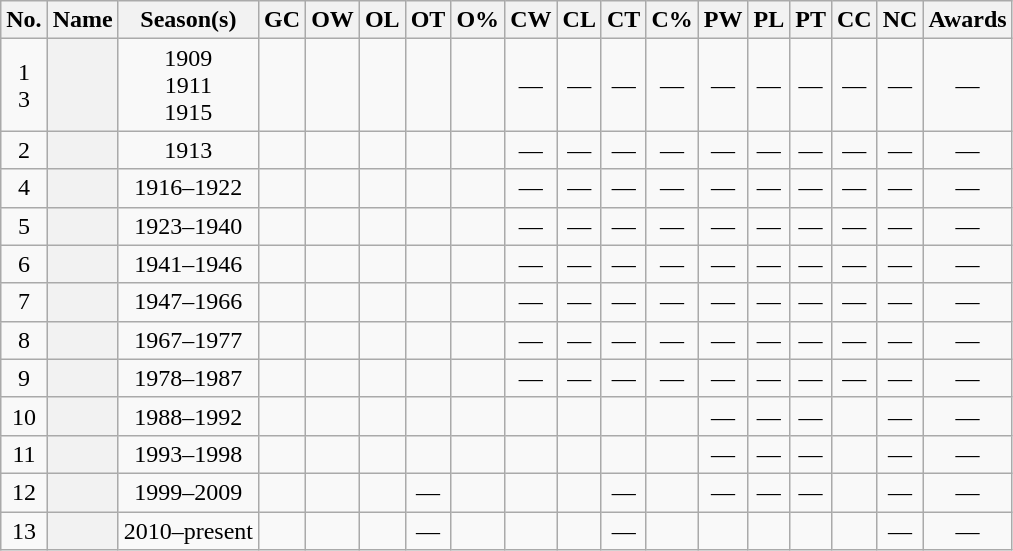<table class="wikitable sortable" style="text-align:center">
<tr>
<th scope="col" class="unsortable">No.</th>
<th scope="col">Name</th>
<th scope="col">Season(s)</th>
<th scope="col">GC</th>
<th scope="col">OW</th>
<th scope="col">OL</th>
<th scope="col">OT</th>
<th scope="col">O%</th>
<th scope="col">CW</th>
<th scope="col">CL</th>
<th scope="col">CT</th>
<th scope="col">C%</th>
<th scope="col">PW</th>
<th scope="col">PL</th>
<th scope="col">PT</th>
<th scope="col">CC</th>
<th scope="col">NC</th>
<th scope="col" class="unsortable">Awards</th>
</tr>
<tr>
<td>1<br>3</td>
<th scope="row"></th>
<td>1909<br>1911<br>1915</td>
<td></td>
<td></td>
<td></td>
<td></td>
<td></td>
<td>—</td>
<td>—</td>
<td>—</td>
<td>—</td>
<td>—</td>
<td>—</td>
<td>—</td>
<td>—</td>
<td>—</td>
<td>—</td>
</tr>
<tr>
<td>2</td>
<th scope="row"></th>
<td>1913</td>
<td></td>
<td></td>
<td></td>
<td></td>
<td></td>
<td>—</td>
<td>—</td>
<td>—</td>
<td>—</td>
<td>—</td>
<td>—</td>
<td>—</td>
<td>—</td>
<td>—</td>
<td>—</td>
</tr>
<tr>
<td>4</td>
<th scope="row"></th>
<td>1916–1922</td>
<td></td>
<td></td>
<td></td>
<td></td>
<td></td>
<td>—</td>
<td>—</td>
<td>—</td>
<td>—</td>
<td>—</td>
<td>—</td>
<td>—</td>
<td>—</td>
<td>—</td>
<td>—</td>
</tr>
<tr>
<td>5</td>
<th scope="row"></th>
<td>1923–1940</td>
<td></td>
<td></td>
<td></td>
<td></td>
<td></td>
<td>—</td>
<td>—</td>
<td>—</td>
<td>—</td>
<td>—</td>
<td>—</td>
<td>—</td>
<td>—</td>
<td>—</td>
<td>—</td>
</tr>
<tr>
<td>6</td>
<th scope="row"></th>
<td>1941–1946</td>
<td></td>
<td></td>
<td></td>
<td></td>
<td></td>
<td>—</td>
<td>—</td>
<td>—</td>
<td>—</td>
<td>—</td>
<td>—</td>
<td>—</td>
<td>—</td>
<td>—</td>
<td>—</td>
</tr>
<tr>
<td>7</td>
<th scope="row"></th>
<td>1947–1966</td>
<td></td>
<td></td>
<td></td>
<td></td>
<td></td>
<td>—</td>
<td>—</td>
<td>—</td>
<td>—</td>
<td>—</td>
<td>—</td>
<td>—</td>
<td>—</td>
<td>—</td>
<td>—</td>
</tr>
<tr>
<td>8</td>
<th scope="row"></th>
<td>1967–1977</td>
<td></td>
<td></td>
<td></td>
<td></td>
<td></td>
<td>—</td>
<td>—</td>
<td>—</td>
<td>—</td>
<td>—</td>
<td>—</td>
<td>—</td>
<td>—</td>
<td>—</td>
<td>—</td>
</tr>
<tr>
<td>9</td>
<th scope="row"></th>
<td>1978–1987</td>
<td></td>
<td></td>
<td></td>
<td></td>
<td></td>
<td>—</td>
<td>—</td>
<td>—</td>
<td>—</td>
<td>—</td>
<td>—</td>
<td>—</td>
<td>—</td>
<td>—</td>
<td>—</td>
</tr>
<tr>
<td>10</td>
<th scope="row"></th>
<td>1988–1992</td>
<td></td>
<td></td>
<td></td>
<td></td>
<td></td>
<td></td>
<td></td>
<td></td>
<td></td>
<td>—</td>
<td>—</td>
<td>—</td>
<td></td>
<td>—</td>
<td>—</td>
</tr>
<tr>
<td>11</td>
<th scope="row"></th>
<td>1993–1998</td>
<td></td>
<td></td>
<td></td>
<td></td>
<td></td>
<td></td>
<td></td>
<td></td>
<td></td>
<td>—</td>
<td>—</td>
<td>—</td>
<td></td>
<td>—</td>
<td>—</td>
</tr>
<tr>
<td>12</td>
<th scope="row"></th>
<td>1999–2009</td>
<td></td>
<td></td>
<td></td>
<td>—</td>
<td></td>
<td></td>
<td></td>
<td>—</td>
<td></td>
<td>—</td>
<td>—</td>
<td>—</td>
<td></td>
<td>—</td>
<td>—</td>
</tr>
<tr>
<td>13</td>
<th scope="row"></th>
<td>2010–present</td>
<td></td>
<td></td>
<td></td>
<td>—</td>
<td></td>
<td></td>
<td></td>
<td>—</td>
<td></td>
<td></td>
<td></td>
<td></td>
<td></td>
<td>—</td>
<td>—</td>
</tr>
</table>
